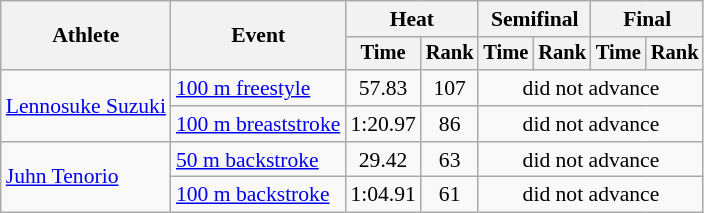<table class="wikitable" style="text-align:center; font-size:90%">
<tr>
<th rowspan="2">Athlete</th>
<th rowspan="2">Event</th>
<th colspan="2">Heat</th>
<th colspan="2">Semifinal</th>
<th colspan="2">Final</th>
</tr>
<tr style="font-size:95%">
<th>Time</th>
<th>Rank</th>
<th>Time</th>
<th>Rank</th>
<th>Time</th>
<th>Rank</th>
</tr>
<tr>
<td align=left rowspan=2><a href='#'>Lennosuke Suzuki</a></td>
<td align=left><a href='#'>100 m freestyle</a></td>
<td>57.83</td>
<td>107</td>
<td colspan=4>did not advance</td>
</tr>
<tr>
<td align=left><a href='#'>100 m breaststroke</a></td>
<td>1:20.97</td>
<td>86</td>
<td colspan=4>did not advance</td>
</tr>
<tr>
<td align=left rowspan=2><a href='#'>Juhn Tenorio</a></td>
<td align=left><a href='#'>50 m backstroke</a></td>
<td>29.42</td>
<td>63</td>
<td colspan=4>did not advance</td>
</tr>
<tr>
<td align=left><a href='#'>100 m backstroke</a></td>
<td>1:04.91</td>
<td>61</td>
<td colspan=4>did not advance</td>
</tr>
</table>
